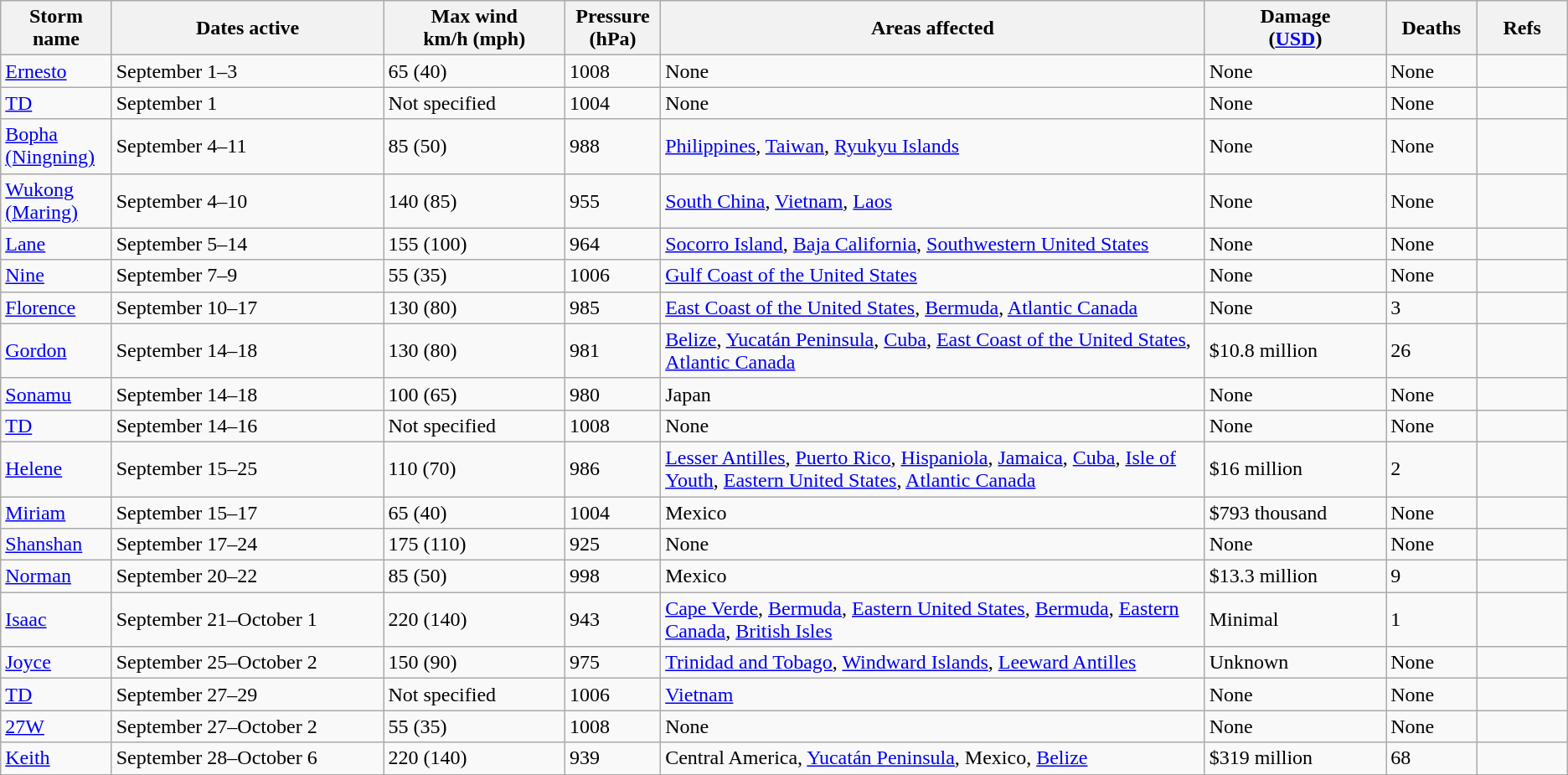<table class="wikitable sortable">
<tr>
<th width="5%">Storm name</th>
<th width="15%">Dates active</th>
<th width="10%">Max wind<br>km/h (mph)</th>
<th width="5%">Pressure<br>(hPa)</th>
<th width="30%">Areas affected</th>
<th width="10%">Damage<br>(<a href='#'>USD</a>)</th>
<th width="5%">Deaths</th>
<th width="5%">Refs</th>
</tr>
<tr>
<td><a href='#'>Ernesto</a></td>
<td>September 1–3</td>
<td>65 (40)</td>
<td>1008</td>
<td>None</td>
<td>None</td>
<td>None</td>
<td></td>
</tr>
<tr>
<td><a href='#'>TD</a></td>
<td>September 1</td>
<td>Not specified</td>
<td>1004</td>
<td>None</td>
<td>None</td>
<td>None</td>
<td></td>
</tr>
<tr>
<td><a href='#'>Bopha (Ningning)</a></td>
<td>September 4–11</td>
<td>85 (50)</td>
<td>988</td>
<td><a href='#'>Philippines</a>, <a href='#'>Taiwan</a>, <a href='#'>Ryukyu Islands</a></td>
<td>None</td>
<td>None</td>
<td></td>
</tr>
<tr>
<td><a href='#'>Wukong (Maring)</a></td>
<td>September 4–10</td>
<td>140 (85)</td>
<td>955</td>
<td><a href='#'>South China</a>, <a href='#'>Vietnam</a>, <a href='#'>Laos</a></td>
<td>None</td>
<td>None</td>
<td></td>
</tr>
<tr>
<td><a href='#'>Lane</a></td>
<td>September 5–14</td>
<td>155 (100)</td>
<td>964</td>
<td><a href='#'>Socorro Island</a>, <a href='#'>Baja California</a>, <a href='#'>Southwestern United States</a></td>
<td>None</td>
<td>None</td>
<td></td>
</tr>
<tr>
<td><a href='#'>Nine</a></td>
<td>September 7–9</td>
<td>55 (35)</td>
<td>1006</td>
<td><a href='#'>Gulf Coast of the United States</a></td>
<td>None</td>
<td>None</td>
<td></td>
</tr>
<tr>
<td><a href='#'>Florence</a></td>
<td>September 10–17</td>
<td>130 (80)</td>
<td>985</td>
<td><a href='#'>East Coast of the United States</a>, <a href='#'>Bermuda</a>, <a href='#'>Atlantic Canada</a></td>
<td>None</td>
<td>3</td>
<td></td>
</tr>
<tr>
<td><a href='#'>Gordon</a></td>
<td>September 14–18</td>
<td>130 (80)</td>
<td>981</td>
<td><a href='#'>Belize</a>, <a href='#'>Yucatán Peninsula</a>, <a href='#'>Cuba</a>, <a href='#'>East Coast of the United States</a>, <a href='#'>Atlantic Canada</a></td>
<td>$10.8 million</td>
<td>26</td>
<td></td>
</tr>
<tr>
<td><a href='#'>Sonamu</a></td>
<td>September 14–18</td>
<td>100 (65)</td>
<td>980</td>
<td>Japan</td>
<td>None</td>
<td>None</td>
<td></td>
</tr>
<tr>
<td><a href='#'>TD</a></td>
<td>September 14–16</td>
<td>Not specified</td>
<td>1008</td>
<td>None</td>
<td>None</td>
<td>None</td>
<td></td>
</tr>
<tr>
<td><a href='#'>Helene</a></td>
<td>September 15–25</td>
<td>110 (70)</td>
<td>986</td>
<td><a href='#'>Lesser Antilles</a>, <a href='#'>Puerto Rico</a>, <a href='#'>Hispaniola</a>, <a href='#'>Jamaica</a>, <a href='#'>Cuba</a>, <a href='#'>Isle of Youth</a>, <a href='#'>Eastern United States</a>, <a href='#'>Atlantic Canada</a></td>
<td>$16 million</td>
<td>2</td>
<td></td>
</tr>
<tr>
<td><a href='#'>Miriam</a></td>
<td>September 15–17</td>
<td>65 (40)</td>
<td>1004</td>
<td>Mexico</td>
<td>$793 thousand</td>
<td>None</td>
<td></td>
</tr>
<tr>
<td><a href='#'>Shanshan</a></td>
<td>September 17–24</td>
<td>175 (110)</td>
<td>925</td>
<td>None</td>
<td>None</td>
<td>None</td>
<td></td>
</tr>
<tr>
<td><a href='#'>Norman</a></td>
<td>September 20–22</td>
<td>85 (50)</td>
<td>998</td>
<td>Mexico</td>
<td>$13.3 million</td>
<td>9</td>
<td></td>
</tr>
<tr>
<td><a href='#'>Isaac</a></td>
<td>September 21–October 1</td>
<td>220 (140)</td>
<td>943</td>
<td><a href='#'>Cape Verde</a>, <a href='#'>Bermuda</a>, <a href='#'>Eastern United States</a>, <a href='#'>Bermuda</a>, <a href='#'>Eastern Canada</a>, <a href='#'>British Isles</a></td>
<td>Minimal</td>
<td>1</td>
<td></td>
</tr>
<tr>
<td><a href='#'>Joyce</a></td>
<td>September 25–October 2</td>
<td>150 (90)</td>
<td>975</td>
<td><a href='#'>Trinidad and Tobago</a>, <a href='#'>Windward Islands</a>, <a href='#'>Leeward Antilles</a></td>
<td>Unknown</td>
<td>None</td>
<td></td>
</tr>
<tr>
<td><a href='#'>TD</a></td>
<td>September 27–29</td>
<td>Not specified</td>
<td>1006</td>
<td><a href='#'>Vietnam</a></td>
<td>None</td>
<td>None</td>
<td></td>
</tr>
<tr>
<td><a href='#'>27W</a></td>
<td>September 27–October 2</td>
<td>55 (35)</td>
<td>1008</td>
<td>None</td>
<td>None</td>
<td>None</td>
<td></td>
</tr>
<tr>
<td><a href='#'>Keith</a></td>
<td>September 28–October 6</td>
<td>220 (140)</td>
<td>939</td>
<td>Central America, <a href='#'>Yucatán Peninsula</a>, Mexico, <a href='#'>Belize</a></td>
<td>$319 million</td>
<td>68</td>
<td></td>
</tr>
<tr>
</tr>
</table>
